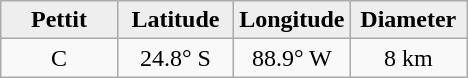<table class="wikitable">
<tr>
<th width="25%" style="background:#eeeeee;">Pettit</th>
<th width="25%" style="background:#eeeeee;">Latitude</th>
<th width="25%" style="background:#eeeeee;">Longitude</th>
<th width="25%" style="background:#eeeeee;">Diameter</th>
</tr>
<tr>
<td align="center">C</td>
<td align="center">24.8° S</td>
<td align="center">88.9° W</td>
<td align="center">8 km</td>
</tr>
</table>
